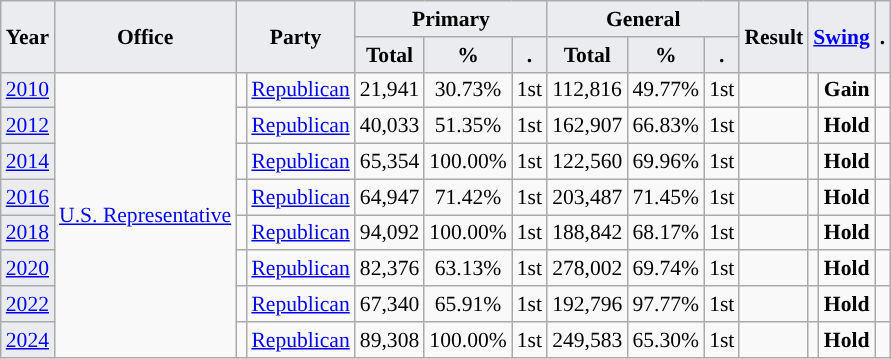<table class="wikitable" style="font-size:90%; text-align:center;">
<tr>
<th style="background-color:#EAECF0;" rowspan=2>Year</th>
<th style="background-color:#EAECF0;" rowspan=2>Office</th>
<th style="background-color:#EAECF0;" colspan=2 rowspan=2>Party</th>
<th style="background-color:#EAECF0;" colspan=3>Primary</th>
<th style="background-color:#EAECF0;" colspan=3>General</th>
<th style="background-color:#EAECF0;" rowspan=2>Result</th>
<th style="background-color:#EAECF0;" colspan=2 rowspan=2><a href='#'>Swing</a></th>
<th style="background-color:#EAECF0;" rowspan=2>.</th>
</tr>
<tr>
<th style="background-color:#EAECF0;">Total</th>
<th style="background-color:#EAECF0;">%</th>
<th style="background-color:#EAECF0;">.</th>
<th style="background-color:#EAECF0;">Total</th>
<th style="background-color:#EAECF0;">%</th>
<th style="background-color:#EAECF0;">.</th>
</tr>
<tr>
<td style="background-color:#EAECF0;"><a href='#'>2010</a></td>
<td rowspan="8"><a href='#'>U.S. Representative</a></td>
<td style="background-color:"></td>
<td><a href='#'>Republican</a></td>
<td>21,941</td>
<td>30.73%</td>
<td>1st</td>
<td>112,816</td>
<td>49.77%</td>
<td>1st</td>
<td></td>
<td style="background-color:"></td>
<td><strong>Gain</strong></td>
<td></td>
</tr>
<tr>
<td style="background-color:#EAECF0;"><a href='#'>2012</a></td>
<td style="background-color:"></td>
<td><a href='#'>Republican</a></td>
<td>40,033</td>
<td>51.35%</td>
<td>1st</td>
<td>162,907</td>
<td>66.83%</td>
<td>1st</td>
<td></td>
<td style="background-color:"></td>
<td><strong>Hold</strong></td>
<td></td>
</tr>
<tr>
<td style="background-color:#EAECF0;"><a href='#'>2014</a></td>
<td style="background-color:"></td>
<td><a href='#'>Republican</a></td>
<td>65,354</td>
<td>100.00%</td>
<td>1st</td>
<td>122,560</td>
<td>69.96%</td>
<td>1st</td>
<td></td>
<td style="background-color:"></td>
<td><strong>Hold</strong></td>
<td></td>
</tr>
<tr>
<td style="background-color:#EAECF0;"><a href='#'>2016</a></td>
<td style="background-color:"></td>
<td><a href='#'>Republican</a></td>
<td>64,947</td>
<td>71.42%</td>
<td>1st</td>
<td>203,487</td>
<td>71.45%</td>
<td>1st</td>
<td></td>
<td style="background-color:"></td>
<td><strong>Hold</strong></td>
<td></td>
</tr>
<tr>
<td style="background-color:#EAECF0;"><a href='#'>2018</a></td>
<td style="background-color:"></td>
<td><a href='#'>Republican</a></td>
<td>94,092</td>
<td>100.00%</td>
<td>1st</td>
<td>188,842</td>
<td>68.17%</td>
<td>1st</td>
<td></td>
<td style="background-color:"></td>
<td><strong>Hold</strong></td>
<td></td>
</tr>
<tr>
<td style="background-color:#EAECF0;"><a href='#'>2020</a></td>
<td style="background-color:"></td>
<td><a href='#'>Republican</a></td>
<td>82,376</td>
<td>63.13%</td>
<td>1st</td>
<td>278,002</td>
<td>69.74%</td>
<td>1st</td>
<td></td>
<td style="background-color:"></td>
<td><strong>Hold</strong></td>
<td></td>
</tr>
<tr>
<td style="background-color:#EAECF0;"><a href='#'>2022</a></td>
<td style="background-color:"></td>
<td><a href='#'>Republican</a></td>
<td>67,340</td>
<td>65.91%</td>
<td>1st</td>
<td>192,796</td>
<td>97.77%</td>
<td>1st</td>
<td></td>
<td style="background-color:"></td>
<td><strong>Hold</strong></td>
<td></td>
</tr>
<tr>
<td style="background-color:#EAECF0;"><a href='#'>2024</a></td>
<td style="background-color:"></td>
<td><a href='#'>Republican</a></td>
<td>89,308</td>
<td>100.00%</td>
<td>1st</td>
<td>249,583</td>
<td>65.30%</td>
<td>1st</td>
<td></td>
<td style="background-color:"></td>
<td><strong>Hold</strong></td>
<td></td>
</tr>
</table>
